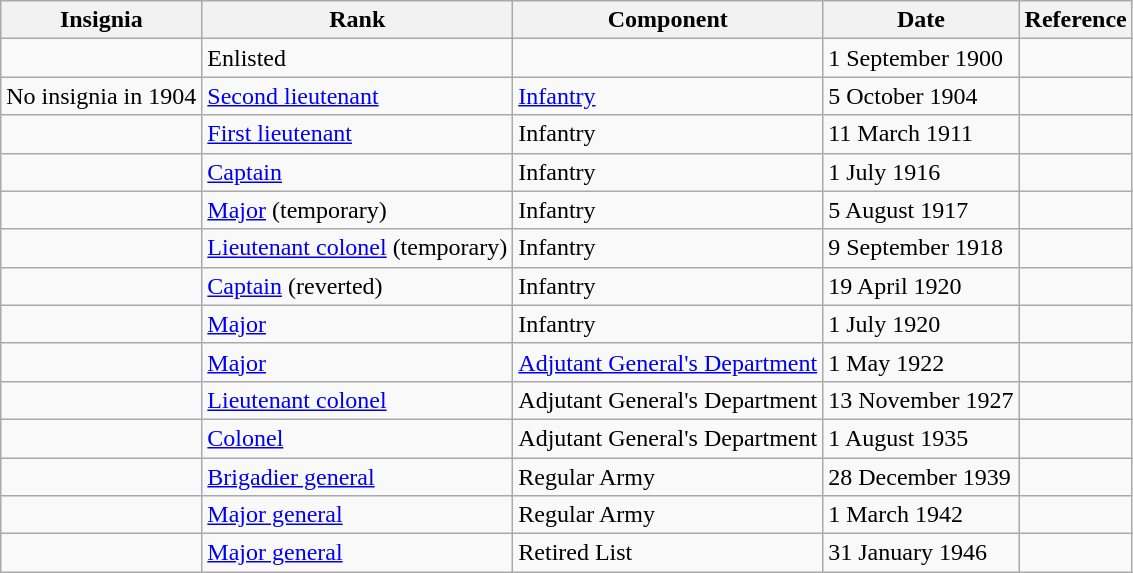<table class="wikitable">
<tr>
<th scope=col>Insignia</th>
<th scope=col>Rank</th>
<th scope=col>Component</th>
<th scope=col>Date</th>
<th scope=col>Reference</th>
</tr>
<tr>
<td></td>
<td>Enlisted</td>
<td></td>
<td>1 September 1900</td>
<td></td>
</tr>
<tr>
<td>No insignia in 1904</td>
<td><a href='#'>Second lieutenant</a></td>
<td><a href='#'>Infantry</a></td>
<td>5 October 1904</td>
<td></td>
</tr>
<tr>
<td></td>
<td><a href='#'>First lieutenant</a></td>
<td>Infantry</td>
<td>11 March 1911</td>
<td></td>
</tr>
<tr>
<td></td>
<td><a href='#'>Captain</a></td>
<td>Infantry</td>
<td>1 July 1916</td>
<td></td>
</tr>
<tr>
<td></td>
<td><a href='#'>Major</a> (temporary)</td>
<td>Infantry</td>
<td>5 August 1917</td>
<td></td>
</tr>
<tr>
<td></td>
<td><a href='#'>Lieutenant colonel</a> (temporary)</td>
<td>Infantry</td>
<td>9 September 1918</td>
<td></td>
</tr>
<tr>
<td></td>
<td><a href='#'>Captain</a> (reverted)</td>
<td>Infantry</td>
<td>19 April 1920</td>
<td></td>
</tr>
<tr>
<td></td>
<td><a href='#'>Major</a></td>
<td>Infantry</td>
<td>1 July 1920</td>
<td></td>
</tr>
<tr>
<td></td>
<td><a href='#'>Major</a></td>
<td><a href='#'>Adjutant General's Department</a></td>
<td>1 May 1922</td>
<td></td>
</tr>
<tr>
<td></td>
<td><a href='#'>Lieutenant colonel</a></td>
<td>Adjutant General's Department</td>
<td>13 November 1927</td>
<td></td>
</tr>
<tr>
<td></td>
<td><a href='#'>Colonel</a></td>
<td>Adjutant General's Department</td>
<td>1 August 1935</td>
<td></td>
</tr>
<tr>
<td></td>
<td><a href='#'>Brigadier general</a></td>
<td>Regular Army</td>
<td>28 December 1939</td>
<td></td>
</tr>
<tr>
<td></td>
<td><a href='#'>Major general</a></td>
<td>Regular Army</td>
<td>1 March 1942</td>
<td></td>
</tr>
<tr>
<td></td>
<td><a href='#'>Major general</a></td>
<td>Retired List</td>
<td>31 January 1946</td>
<td></td>
</tr>
</table>
